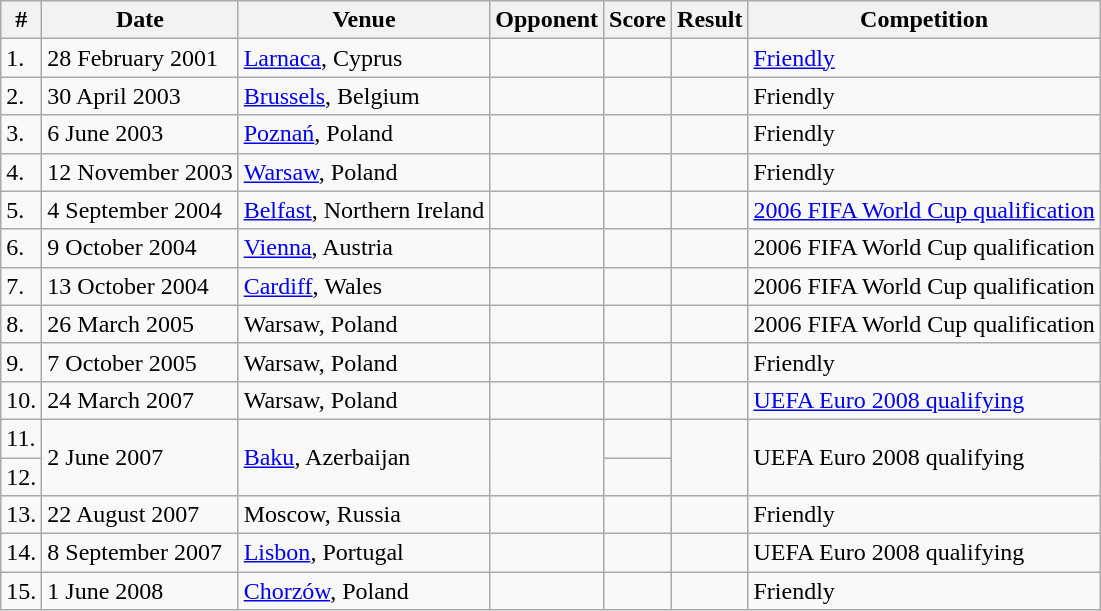<table class="wikitable">
<tr>
<th>#</th>
<th>Date</th>
<th>Venue</th>
<th>Opponent</th>
<th>Score</th>
<th>Result</th>
<th>Competition</th>
</tr>
<tr>
<td>1.</td>
<td>28 February 2001</td>
<td><a href='#'>Larnaca</a>, Cyprus</td>
<td></td>
<td></td>
<td></td>
<td><a href='#'>Friendly</a></td>
</tr>
<tr>
<td>2.</td>
<td>30 April 2003</td>
<td><a href='#'>Brussels</a>, Belgium</td>
<td></td>
<td></td>
<td></td>
<td>Friendly</td>
</tr>
<tr>
<td>3.</td>
<td>6 June 2003</td>
<td><a href='#'>Poznań</a>, Poland</td>
<td></td>
<td></td>
<td></td>
<td>Friendly</td>
</tr>
<tr>
<td>4.</td>
<td>12 November 2003</td>
<td><a href='#'>Warsaw</a>, Poland</td>
<td></td>
<td></td>
<td></td>
<td>Friendly</td>
</tr>
<tr>
<td>5.</td>
<td>4 September 2004</td>
<td><a href='#'>Belfast</a>, Northern Ireland</td>
<td></td>
<td></td>
<td></td>
<td><a href='#'>2006 FIFA World Cup qualification</a></td>
</tr>
<tr>
<td>6.</td>
<td>9 October 2004</td>
<td><a href='#'>Vienna</a>, Austria</td>
<td></td>
<td></td>
<td></td>
<td>2006 FIFA World Cup qualification</td>
</tr>
<tr>
<td>7.</td>
<td>13 October 2004</td>
<td><a href='#'>Cardiff</a>, Wales</td>
<td></td>
<td></td>
<td></td>
<td>2006 FIFA World Cup qualification</td>
</tr>
<tr>
<td>8.</td>
<td>26 March 2005</td>
<td>Warsaw, Poland</td>
<td></td>
<td></td>
<td></td>
<td>2006 FIFA World Cup qualification</td>
</tr>
<tr>
<td>9.</td>
<td>7 October 2005</td>
<td>Warsaw, Poland</td>
<td></td>
<td></td>
<td></td>
<td>Friendly</td>
</tr>
<tr>
<td>10.</td>
<td>24 March 2007</td>
<td>Warsaw, Poland</td>
<td></td>
<td></td>
<td></td>
<td><a href='#'>UEFA Euro 2008 qualifying</a></td>
</tr>
<tr>
<td>11.</td>
<td rowspan=2>2 June 2007</td>
<td rowspan=2><a href='#'>Baku</a>, Azerbaijan</td>
<td rowspan=2></td>
<td></td>
<td rowspan=2></td>
<td rowspan=2>UEFA Euro 2008 qualifying</td>
</tr>
<tr>
<td>12.</td>
<td></td>
</tr>
<tr>
<td>13.</td>
<td>22 August 2007</td>
<td>Moscow, Russia</td>
<td></td>
<td></td>
<td></td>
<td>Friendly</td>
</tr>
<tr>
<td>14.</td>
<td>8 September 2007</td>
<td><a href='#'>Lisbon</a>, Portugal</td>
<td></td>
<td></td>
<td></td>
<td>UEFA Euro 2008 qualifying</td>
</tr>
<tr>
<td>15.</td>
<td>1 June 2008</td>
<td><a href='#'>Chorzów</a>, Poland</td>
<td></td>
<td></td>
<td></td>
<td>Friendly</td>
</tr>
</table>
